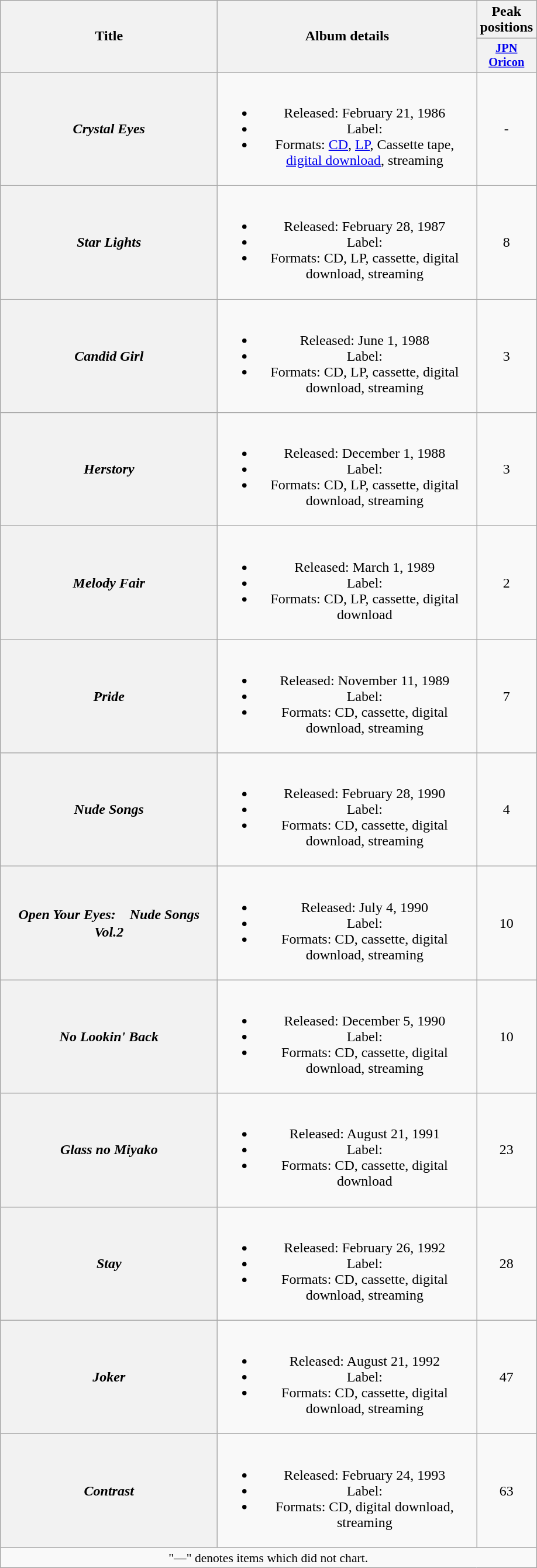<table class="wikitable plainrowheaders" style="text-align:center;">
<tr>
<th style="width:15em;" rowspan="2">Title</th>
<th style="width:18em;" rowspan="2">Album details</th>
<th colspan="1">Peak positions</th>
</tr>
<tr>
<th style="width:3em;font-size:85%"><a href='#'>JPN<br>Oricon</a><br></th>
</tr>
<tr>
<th scope="row"><em>Crystal Eyes</em></th>
<td><br><ul><li>Released: February 21, 1986</li><li>Label: </li><li>Formats: <a href='#'>CD</a>, <a href='#'>LP</a>, Cassette tape, <a href='#'>digital download</a>, streaming</li></ul></td>
<td>-</td>
</tr>
<tr>
<th scope="row"><em>Star Lights</em></th>
<td><br><ul><li>Released: February 28, 1987</li><li>Label: </li><li>Formats: CD, LP, cassette, digital download, streaming</li></ul></td>
<td>8</td>
</tr>
<tr>
<th scope="row"><em>Candid Girl</em></th>
<td><br><ul><li>Released: June 1, 1988</li><li>Label: </li><li>Formats: CD, LP, cassette, digital download, streaming</li></ul></td>
<td>3</td>
</tr>
<tr>
<th scope="row"><em>Herstory</em></th>
<td><br><ul><li>Released: December 1, 1988</li><li>Label: </li><li>Formats: CD, LP, cassette, digital download, streaming</li></ul></td>
<td>3</td>
</tr>
<tr>
<th scope="row"><em>Melody Fair</em></th>
<td><br><ul><li>Released: March 1, 1989</li><li>Label: </li><li>Formats: CD, LP, cassette, digital download</li></ul></td>
<td>2</td>
</tr>
<tr>
<th scope="row"><em>Pride</em></th>
<td><br><ul><li>Released: November 11, 1989</li><li>Label: </li><li>Formats: CD, cassette, digital download, streaming</li></ul></td>
<td>7</td>
</tr>
<tr>
<th scope="row"><em>Nude Songs</em></th>
<td><br><ul><li>Released: February 28, 1990</li><li>Label: </li><li>Formats: CD, cassette, digital download, streaming</li></ul></td>
<td>4</td>
</tr>
<tr>
<th scope="row"><em>Open Your Eyes:　Nude Songs　Vol.2</em></th>
<td><br><ul><li>Released: July 4, 1990</li><li>Label: </li><li>Formats: CD, cassette, digital download, streaming</li></ul></td>
<td>10</td>
</tr>
<tr>
<th scope="row"><em>No Lookin' Back</em></th>
<td><br><ul><li>Released: December 5, 1990</li><li>Label: </li><li>Formats: CD, cassette, digital download, streaming</li></ul></td>
<td>10</td>
</tr>
<tr>
<th scope="row"><em>Glass no Miyako</em></th>
<td><br><ul><li>Released: August 21, 1991</li><li>Label: </li><li>Formats: CD, cassette, digital download</li></ul></td>
<td>23</td>
</tr>
<tr>
<th scope="row"><em>Stay</em></th>
<td><br><ul><li>Released: February 26, 1992</li><li>Label: </li><li>Formats: CD, cassette, digital download, streaming</li></ul></td>
<td>28</td>
</tr>
<tr>
<th scope="row"><em>Joker</em></th>
<td><br><ul><li>Released: August 21, 1992</li><li>Label: </li><li>Formats: CD, cassette, digital download, streaming</li></ul></td>
<td>47</td>
</tr>
<tr>
<th scope="row"><em>Contrast</em></th>
<td><br><ul><li>Released: February 24, 1993</li><li>Label: </li><li>Formats: CD, digital download, streaming</li></ul></td>
<td>63</td>
</tr>
<tr>
<td colspan="11" align="center" style="font-size:90%;">"—" denotes items which did not chart.</td>
</tr>
</table>
